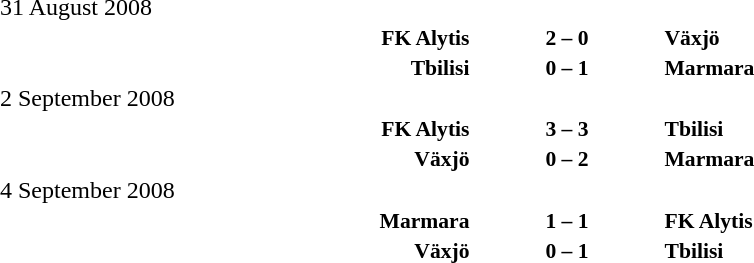<table width=100% cellspacing=1>
<tr>
<th width=25%></th>
<th width=10%></th>
<th></th>
</tr>
<tr>
<td>31 August 2008</td>
</tr>
<tr style=font-size:90%>
<td align=right><strong>FK Alytis</strong></td>
<td align=center><strong>2 – 0</strong></td>
<td><strong>Växjö</strong></td>
</tr>
<tr style=font-size:90%>
<td align=right><strong>Tbilisi</strong></td>
<td align=center><strong>0 – 1</strong></td>
<td><strong>Marmara</strong></td>
</tr>
<tr>
<td>2 September 2008</td>
</tr>
<tr style=font-size:90%>
<td align=right><strong>FK Alytis</strong></td>
<td align=center><strong>3 – 3</strong></td>
<td><strong>Tbilisi</strong></td>
</tr>
<tr style=font-size:90%>
<td align=right><strong>Växjö</strong></td>
<td align=center><strong>0 – 2</strong></td>
<td><strong>Marmara</strong></td>
</tr>
<tr>
<td>4 September 2008</td>
</tr>
<tr style=font-size:90%>
<td align=right><strong>Marmara</strong></td>
<td align=center><strong>1 – 1</strong></td>
<td><strong>FK Alytis</strong></td>
</tr>
<tr style=font-size:90%>
<td align=right><strong>Växjö</strong></td>
<td align=center><strong>0 – 1</strong></td>
<td><strong>Tbilisi</strong></td>
</tr>
</table>
